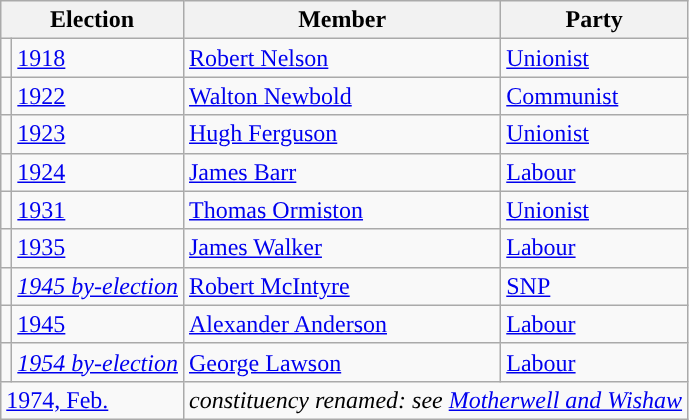<table class="wikitable">
<tr>
<th colspan="2">Election</th>
<th>Member</th>
<th>Party</th>
</tr>
<tr>
<td style="color:inherit;background-color: "></td>
<td><a href='#'>1918</a></td>
<td><a href='#'>Robert Nelson</a></td>
<td><a href='#'>Unionist</a></td>
</tr>
<tr>
<td style="color:inherit;background-color: "></td>
<td><a href='#'>1922</a></td>
<td><a href='#'>Walton Newbold</a></td>
<td><a href='#'>Communist</a></td>
</tr>
<tr>
<td style="color:inherit;background-color: "></td>
<td><a href='#'>1923</a></td>
<td><a href='#'>Hugh Ferguson</a></td>
<td><a href='#'>Unionist</a></td>
</tr>
<tr>
<td style="color:inherit;background-color: "></td>
<td><a href='#'>1924</a></td>
<td><a href='#'>James Barr</a></td>
<td><a href='#'>Labour</a></td>
</tr>
<tr>
<td style="color:inherit;background-color: "></td>
<td><a href='#'>1931</a></td>
<td><a href='#'>Thomas Ormiston</a></td>
<td><a href='#'>Unionist</a></td>
</tr>
<tr>
<td style="color:inherit;background-color: "></td>
<td><a href='#'>1935</a></td>
<td><a href='#'>James Walker</a></td>
<td><a href='#'>Labour</a></td>
</tr>
<tr>
<td style="color:inherit;background-color: "></td>
<td><em><a href='#'>1945 by-election</a></em></td>
<td><a href='#'>Robert McIntyre</a></td>
<td><a href='#'>SNP</a></td>
</tr>
<tr>
<td style="color:inherit;background-color: "></td>
<td><a href='#'>1945</a></td>
<td><a href='#'>Alexander Anderson</a></td>
<td><a href='#'>Labour</a></td>
</tr>
<tr>
<td style="color:inherit;background-color: "></td>
<td><em><a href='#'>1954 by-election</a></em></td>
<td><a href='#'>George Lawson</a></td>
<td><a href='#'>Labour</a></td>
</tr>
<tr>
<td colspan="2"><a href='#'>1974, Feb.</a></td>
<td colspan="2"><em>constituency renamed: see <a href='#'>Motherwell and Wishaw</a></em></td>
</tr>
</table>
